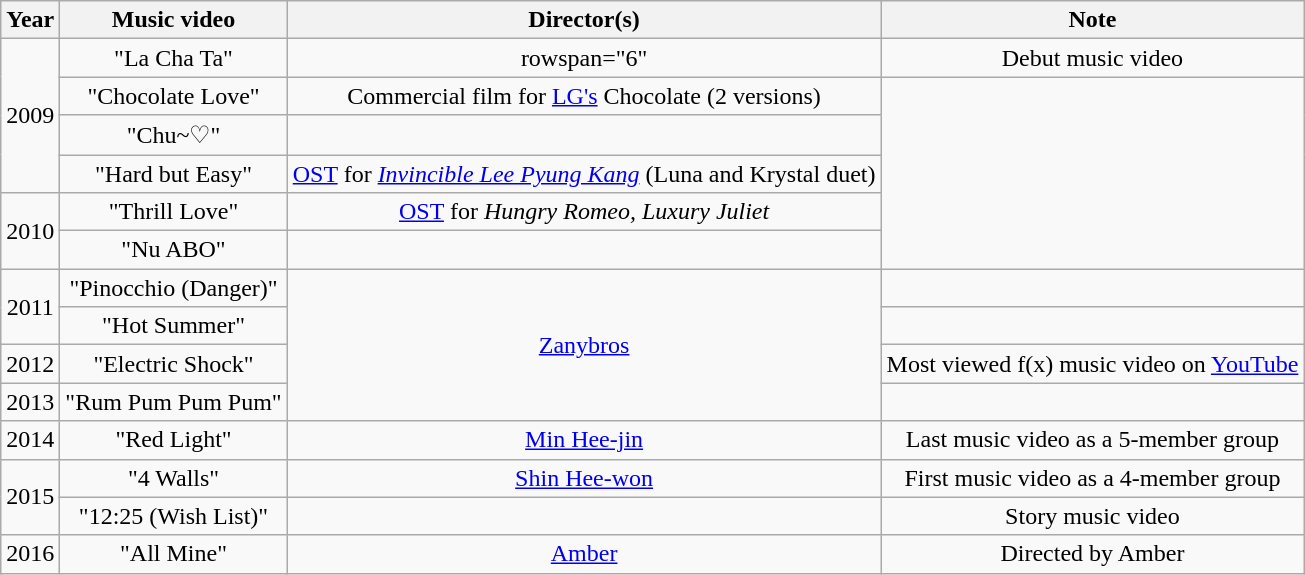<table class="wikitable plainrowheaders" style="text-align:center">
<tr>
<th scope="col">Year</th>
<th scope="col">Music video</th>
<th scope="col">Director(s)</th>
<th scope="col">Note</th>
</tr>
<tr>
<td rowspan="4">2009</td>
<td style="text-align:center">"La Cha Ta"</td>
<td>rowspan="6" </td>
<td style="text-align:center">Debut music video</td>
</tr>
<tr>
<td style="text-align:center">"Chocolate Love"<br></td>
<td style="text-align:center">Commercial film for <a href='#'>LG's</a> Chocolate (2 versions)</td>
</tr>
<tr>
<td style="text-align:center">"Chu~♡"</td>
<td></td>
</tr>
<tr>
<td style="text-align:center">"Hard but Easy"</td>
<td style="text-align:center"><a href='#'>OST</a> for <em><a href='#'>Invincible Lee Pyung Kang</a></em> (Luna and Krystal duet)</td>
</tr>
<tr>
<td rowspan="2">2010</td>
<td style="text-align:center">"Thrill Love"</td>
<td style="text-align:center"><a href='#'>OST</a> for <em>Hungry Romeo, Luxury Juliet</em></td>
</tr>
<tr>
<td style="text-align:center">"Nu ABO"</td>
<td></td>
</tr>
<tr>
<td rowspan="2">2011</td>
<td style="text-align:center">"Pinocchio (Danger)"</td>
<td rowspan="4"><a href='#'>Zanybros</a></td>
<td></td>
</tr>
<tr>
<td style="text-align:center">"Hot Summer"</td>
<td></td>
</tr>
<tr>
<td>2012</td>
<td style="text-align:center">"Electric Shock"</td>
<td style="text-align:center">Most viewed f(x) music video on <a href='#'>YouTube</a></td>
</tr>
<tr>
<td>2013</td>
<td style="text-align:center">"Rum Pum Pum Pum"</td>
<td></td>
</tr>
<tr>
<td>2014</td>
<td style="text-align:center">"Red Light"</td>
<td><a href='#'>Min Hee-jin</a></td>
<td style="text-align:center">Last music video as a 5-member group</td>
</tr>
<tr>
<td rowspan="2">2015</td>
<td style="text-align:center">"4 Walls"</td>
<td><a href='#'>Shin Hee-won</a></td>
<td style="text-align:center">First music video as a 4-member group</td>
</tr>
<tr>
<td style="text-align:center">"12:25 (Wish List)"</td>
<td></td>
<td style="text-align:center">Story music video</td>
</tr>
<tr>
<td>2016</td>
<td style="text-align:center">"All Mine"</td>
<td><a href='#'>Amber</a></td>
<td style="text-align:center">Directed by Amber</td>
</tr>
</table>
